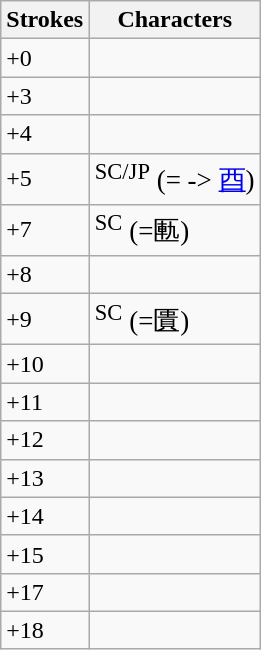<table class="wikitable">
<tr>
<th>Strokes</th>
<th>Characters</th>
</tr>
<tr --->
<td>+0</td>
<td style="font-size: large;"></td>
</tr>
<tr --->
<td>+3</td>
<td style="font-size: large;">   </td>
</tr>
<tr --->
<td>+4</td>
<td style="font-size: large;">   </td>
</tr>
<tr --->
<td>+5</td>
<td style="font-size: large;">   <sup>SC/JP</sup> (= -> <a href='#'>酉</a>)</td>
</tr>
<tr --->
<td>+7</td>
<td style="font-size: large;"><sup>SC</sup> (=匭) </td>
</tr>
<tr --->
<td>+8</td>
<td style="font-size: large;">   </td>
</tr>
<tr --->
<td>+9</td>
<td style="font-size: large;">  <sup>SC</sup> (=匱)</td>
</tr>
<tr>
<td>+10</td>
<td style="font-size: large;"></td>
</tr>
<tr --->
<td>+11</td>
<td style="font-size: large;"> </td>
</tr>
<tr --->
<td>+12</td>
<td style="font-size: large;"> </td>
</tr>
<tr --->
<td>+13</td>
<td style="font-size: large;"></td>
</tr>
<tr --->
<td>+14</td>
<td style="font-size: large;"></td>
</tr>
<tr --->
<td>+15</td>
<td style="font-size: large;"></td>
</tr>
<tr --->
<td>+17</td>
<td style="font-size: large;"></td>
</tr>
<tr --->
<td>+18</td>
<td style="font-size: large;"></td>
</tr>
</table>
